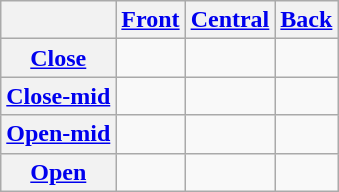<table class="wikitable" style="text-align:center">
<tr>
<th></th>
<th><a href='#'>Front</a></th>
<th><a href='#'>Central</a></th>
<th><a href='#'>Back</a></th>
</tr>
<tr>
<th><a href='#'>Close</a></th>
<td> </td>
<td> </td>
<td> </td>
</tr>
<tr>
<th><a href='#'>Close-mid</a></th>
<td> </td>
<td></td>
<td> </td>
</tr>
<tr>
<th><a href='#'>Open-mid</a></th>
<td></td>
<td></td>
<td> </td>
</tr>
<tr>
<th><a href='#'>Open</a></th>
<td></td>
<td> </td>
<td></td>
</tr>
</table>
